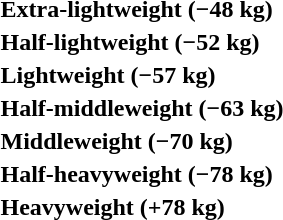<table>
<tr>
<th rowspan=2 style="text-align:left;">Extra-lightweight (−48 kg)</th>
<td rowspan=2></td>
<td rowspan=2></td>
<td></td>
</tr>
<tr>
<td></td>
</tr>
<tr>
<th rowspan=2 style="text-align:left;">Half-lightweight (−52 kg)</th>
<td rowspan=2></td>
<td rowspan=2></td>
<td></td>
</tr>
<tr>
<td></td>
</tr>
<tr>
<th rowspan=2 style="text-align:left;">Lightweight (−57 kg)</th>
<td rowspan=2></td>
<td rowspan=2></td>
<td></td>
</tr>
<tr>
<td></td>
</tr>
<tr>
<th rowspan=2 style="text-align:left;">Half-middleweight (−63 kg)</th>
<td rowspan=2></td>
<td rowspan=2></td>
<td></td>
</tr>
<tr>
<td></td>
</tr>
<tr>
<th rowspan=2 style="text-align:left;">Middleweight (−70 kg)</th>
<td rowspan=2></td>
<td rowspan=2></td>
<td></td>
</tr>
<tr>
<td></td>
</tr>
<tr>
<th rowspan=2 style="text-align:left;">Half-heavyweight (−78 kg)</th>
<td rowspan=2></td>
<td rowspan=2></td>
<td></td>
</tr>
<tr>
<td></td>
</tr>
<tr>
<th rowspan=2 style="text-align:left;">Heavyweight (+78 kg)</th>
<td rowspan=2></td>
<td rowspan=2></td>
<td></td>
</tr>
<tr>
<td></td>
</tr>
</table>
